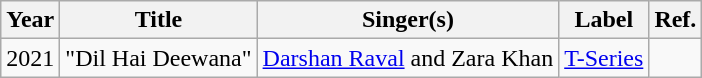<table class="wikitable">
<tr>
<th>Year</th>
<th>Title</th>
<th>Singer(s)</th>
<th>Label</th>
<th>Ref.</th>
</tr>
<tr>
<td>2021</td>
<td>"Dil Hai Deewana"</td>
<td><a href='#'>Darshan Raval</a> and Zara Khan</td>
<td><a href='#'>T-Series</a></td>
<td></td>
</tr>
</table>
